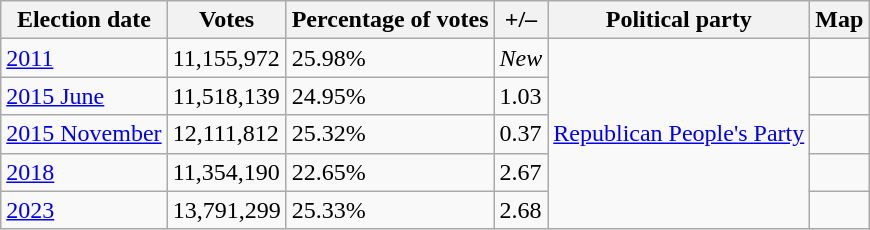<table class="wikitable" text-align:center;">
<tr>
<th>Election date</th>
<th>Votes</th>
<th>Percentage of votes</th>
<th>+/–</th>
<th>Political party</th>
<th>Map</th>
</tr>
<tr>
<td><a href='#'>2011</a></td>
<td>11,155,972</td>
<td>25.98%</td>
<td><em>New</em></td>
<td rowspan="5"><a href='#'>Republican People's Party</a></td>
<td></td>
</tr>
<tr>
<td><a href='#'>2015 June</a></td>
<td>11,518,139</td>
<td>24.95%</td>
<td>1.03</td>
<td></td>
</tr>
<tr>
<td><a href='#'>2015 November</a></td>
<td>12,111,812</td>
<td>25.32%</td>
<td>0.37</td>
<td></td>
</tr>
<tr>
<td><a href='#'>2018</a></td>
<td>11,354,190</td>
<td>22.65%</td>
<td>2.67</td>
<td></td>
</tr>
<tr>
<td><a href='#'>2023</a></td>
<td>13,791,299</td>
<td>25.33%</td>
<td>2.68</td>
<td></td>
</tr>
</table>
